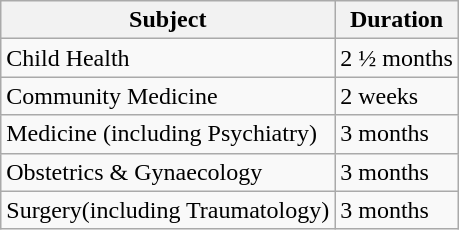<table class="wikitable">
<tr>
<th>Subject</th>
<th>Duration</th>
</tr>
<tr>
<td>Child Health</td>
<td>2 ½ months</td>
</tr>
<tr>
<td>Community Medicine</td>
<td>2 weeks</td>
</tr>
<tr>
<td>Medicine (including Psychiatry)</td>
<td>3 months</td>
</tr>
<tr>
<td>Obstetrics & Gynaecology</td>
<td>3 months</td>
</tr>
<tr>
<td>Surgery(including Traumatology)</td>
<td>3 months</td>
</tr>
</table>
